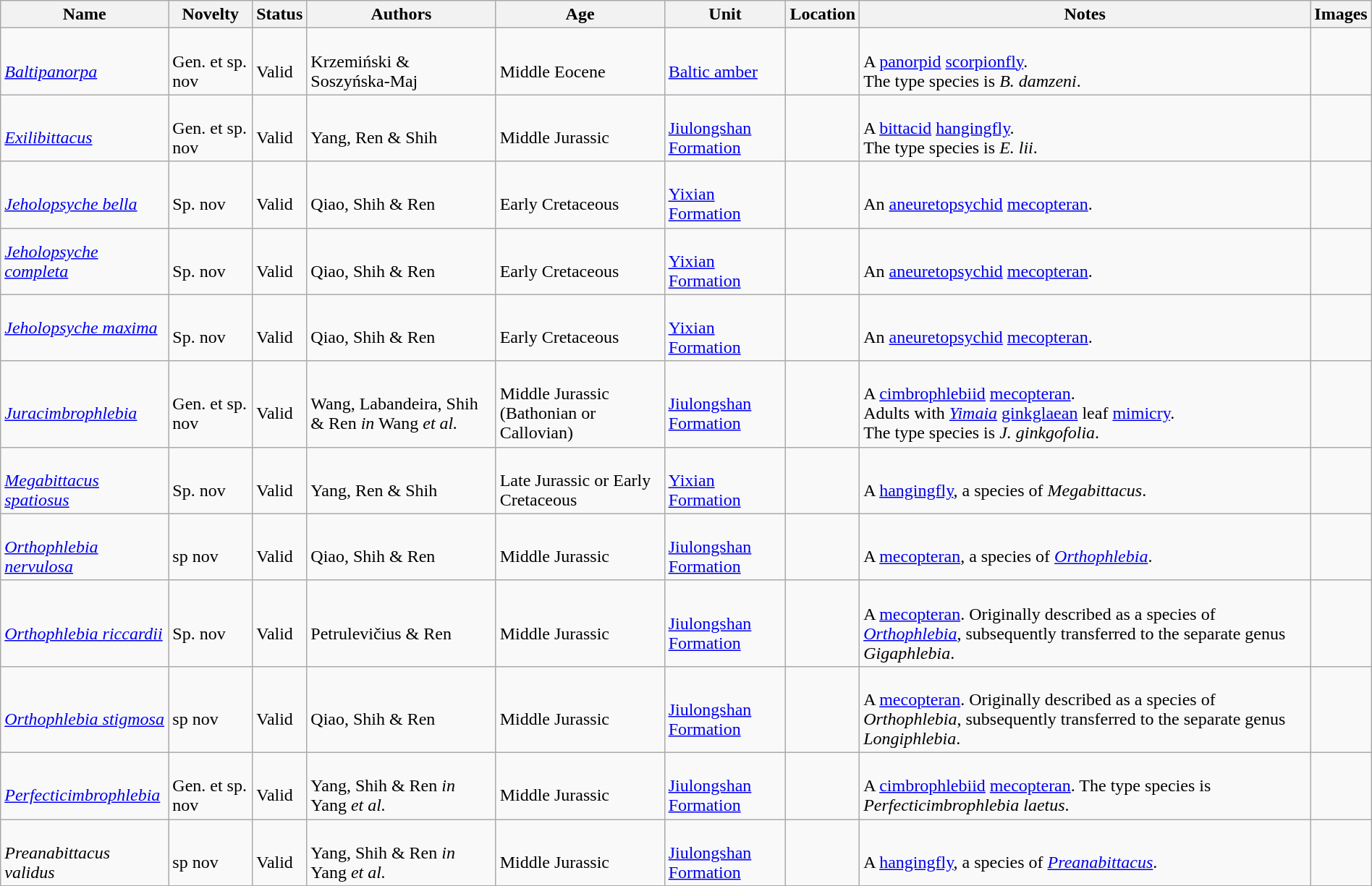<table class="wikitable sortable" align="center" width="100%">
<tr>
<th>Name</th>
<th>Novelty</th>
<th>Status</th>
<th>Authors</th>
<th>Age</th>
<th>Unit</th>
<th>Location</th>
<th>Notes</th>
<th>Images</th>
</tr>
<tr>
<td><br><em><a href='#'>Baltipanorpa</a></em></td>
<td><br>Gen. et sp. nov</td>
<td><br>Valid</td>
<td><br>Krzemiński & Soszyńska-Maj</td>
<td><br>Middle Eocene</td>
<td><br><a href='#'>Baltic amber</a></td>
<td><br></td>
<td><br>A <a href='#'>panorpid</a> <a href='#'>scorpionfly</a>.<br> The type species is <em>B. damzeni</em>.</td>
<td></td>
</tr>
<tr>
<td><br><em><a href='#'>Exilibittacus</a></em></td>
<td><br>Gen. et sp. nov</td>
<td><br>Valid</td>
<td><br>Yang, Ren & Shih</td>
<td><br>Middle Jurassic</td>
<td><br><a href='#'>Jiulongshan Formation</a></td>
<td><br></td>
<td><br>A <a href='#'>bittacid</a> <a href='#'>hangingfly</a>.<br> The type species is <em>E. lii</em>.</td>
<td><br></td>
</tr>
<tr>
<td><br><em><a href='#'>Jeholopsyche bella</a></em></td>
<td><br>Sp. nov</td>
<td><br>Valid</td>
<td><br>Qiao, Shih & Ren</td>
<td><br>Early Cretaceous</td>
<td><br><a href='#'>Yixian Formation</a></td>
<td><br></td>
<td><br>An <a href='#'>aneuretopsychid</a> <a href='#'>mecopteran</a>.</td>
<td></td>
</tr>
<tr>
<td><em><a href='#'>Jeholopsyche completa</a></em></td>
<td><br>Sp. nov</td>
<td><br>Valid</td>
<td><br>Qiao, Shih & Ren</td>
<td><br>Early Cretaceous</td>
<td><br><a href='#'>Yixian Formation</a></td>
<td><br></td>
<td><br>An <a href='#'>aneuretopsychid</a> <a href='#'>mecopteran</a>.</td>
<td></td>
</tr>
<tr>
<td><em><a href='#'>Jeholopsyche maxima</a></em></td>
<td><br>Sp. nov</td>
<td><br>Valid</td>
<td><br>Qiao, Shih & Ren</td>
<td><br>Early Cretaceous</td>
<td><br><a href='#'>Yixian Formation</a></td>
<td><br></td>
<td><br>An <a href='#'>aneuretopsychid</a> <a href='#'>mecopteran</a>.</td>
<td></td>
</tr>
<tr>
<td><br><em><a href='#'>Juracimbrophlebia</a></em></td>
<td><br>Gen. et sp. nov</td>
<td><br>Valid</td>
<td><br>Wang, Labandeira, Shih & Ren <em>in</em> Wang <em>et al.</em></td>
<td><br>Middle Jurassic (Bathonian or Callovian)</td>
<td><br><a href='#'>Jiulongshan Formation</a></td>
<td><br></td>
<td><br>A <a href='#'>cimbrophlebiid</a> <a href='#'>mecopteran</a>.<br> Adults with <em><a href='#'>Yimaia</a></em> <a href='#'>ginkglaean</a> leaf <a href='#'>mimicry</a>.<br> The type species is <em>J. ginkgofolia</em>.</td>
<td><br></td>
</tr>
<tr>
<td><br><em><a href='#'>Megabittacus spatiosus</a></em></td>
<td><br>Sp. nov</td>
<td><br>Valid</td>
<td><br>Yang, Ren & Shih</td>
<td><br>Late Jurassic or Early Cretaceous</td>
<td><br><a href='#'>Yixian Formation</a></td>
<td><br></td>
<td><br>A <a href='#'>hangingfly</a>, a species of <em>Megabittacus</em>.</td>
<td></td>
</tr>
<tr>
<td><br><em><a href='#'>Orthophlebia nervulosa</a></em></td>
<td><br>sp nov</td>
<td><br>Valid</td>
<td><br>Qiao, Shih & Ren</td>
<td><br>Middle Jurassic</td>
<td><br><a href='#'>Jiulongshan Formation</a></td>
<td><br></td>
<td><br>A <a href='#'>mecopteran</a>, a species of <em><a href='#'>Orthophlebia</a></em>.</td>
<td></td>
</tr>
<tr>
<td><br><em><a href='#'>Orthophlebia riccardii</a></em></td>
<td><br>Sp. nov</td>
<td><br>Valid</td>
<td><br>Petrulevičius & Ren</td>
<td><br>Middle Jurassic</td>
<td><br><a href='#'>Jiulongshan Formation</a></td>
<td><br></td>
<td><br>A <a href='#'>mecopteran</a>. Originally described as a species of <em><a href='#'>Orthophlebia</a></em>, subsequently transferred to the separate genus <em>Gigaphlebia</em>.</td>
<td></td>
</tr>
<tr>
<td><br><em><a href='#'>Orthophlebia stigmosa</a></em></td>
<td><br>sp nov</td>
<td><br>Valid</td>
<td><br>Qiao, Shih & Ren</td>
<td><br>Middle Jurassic</td>
<td><br><a href='#'>Jiulongshan Formation</a></td>
<td><br></td>
<td><br>A <a href='#'>mecopteran</a>. Originally described as a species of <em>Orthophlebia</em>, subsequently transferred to the separate genus <em>Longiphlebia</em>.</td>
<td></td>
</tr>
<tr>
<td><br><em><a href='#'>Perfecticimbrophlebia</a></em></td>
<td><br>Gen. et sp. nov</td>
<td><br>Valid</td>
<td><br>Yang, Shih & Ren <em>in</em> Yang <em>et al.</em></td>
<td><br>Middle Jurassic</td>
<td><br><a href='#'>Jiulongshan Formation</a></td>
<td><br></td>
<td><br>A <a href='#'>cimbrophlebiid</a> <a href='#'>mecopteran</a>. The type species is <em>Perfecticimbrophlebia laetus</em>.</td>
<td></td>
</tr>
<tr>
<td><br><em>Preanabittacus validus</em></td>
<td><br>sp nov</td>
<td><br>Valid</td>
<td><br>Yang, Shih & Ren <em>in</em> Yang <em>et al.</em></td>
<td><br>Middle Jurassic</td>
<td><br><a href='#'>Jiulongshan Formation</a></td>
<td><br></td>
<td><br>A <a href='#'>hangingfly</a>, a species of <em><a href='#'>Preanabittacus</a></em>.</td>
<td></td>
</tr>
<tr>
</tr>
</table>
